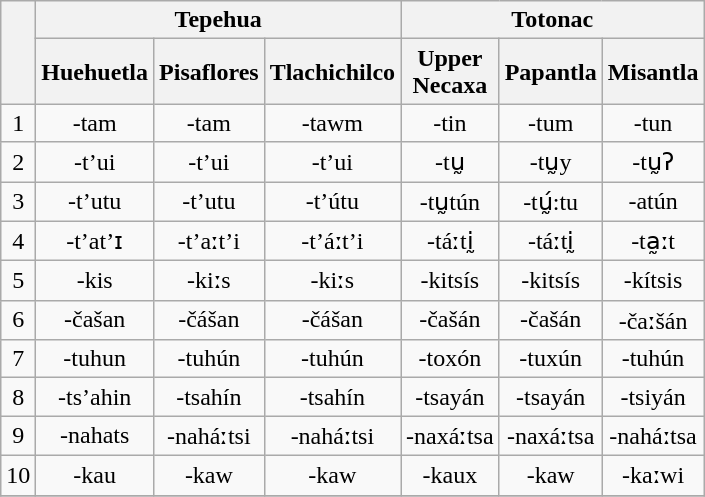<table class=wikitable style=text-align:center;>
<tr>
<th rowspan=2></th>
<th colspan=3>Tepehua</th>
<th colspan=3>Totonac</th>
</tr>
<tr>
<th>Huehuetla</th>
<th>Pisaflores</th>
<th>Tlachichilco</th>
<th>Upper<br> Necaxa</th>
<th>Papantla</th>
<th>Misantla</th>
</tr>
<tr>
<td>1</td>
<td>-tam</td>
<td>-tam</td>
<td>-tawm</td>
<td>-tin</td>
<td>-tum</td>
<td>-tun</td>
</tr>
<tr>
<td>2</td>
<td>-t’ui</td>
<td>-t’ui</td>
<td>-t’ui</td>
<td>-tṵ</td>
<td>-tṵy</td>
<td>-tṵʔ</td>
</tr>
<tr>
<td>3</td>
<td>-t’utu</td>
<td>-t’utu</td>
<td>-t’útu</td>
<td>-tṵtún</td>
<td>-tṵ́:tu</td>
<td>-atún</td>
</tr>
<tr>
<td>4</td>
<td>-t’at’ɪ</td>
<td>-t’aːt’i</td>
<td>-t’áːt’i</td>
<td>-táːtḭ</td>
<td>-táːtḭ</td>
<td>-ta̰ːt</td>
</tr>
<tr>
<td>5</td>
<td>-kis</td>
<td>-kiːs</td>
<td>-kiːs</td>
<td>-kitsís</td>
<td>-kitsís</td>
<td>-kítsis</td>
</tr>
<tr>
<td>6</td>
<td>-čašan</td>
<td>-čášan</td>
<td>-čášan</td>
<td>-čašán</td>
<td>-čašán</td>
<td>-čaːšán</td>
</tr>
<tr>
<td>7</td>
<td>-tuhun</td>
<td>-tuhún</td>
<td>-tuhún</td>
<td>-toxón</td>
<td>-tuxún</td>
<td>-tuhún</td>
</tr>
<tr>
<td>8</td>
<td>-ts’ahin</td>
<td>-tsahín</td>
<td>-tsahín</td>
<td>-tsayán</td>
<td>-tsayán</td>
<td>-tsiyán</td>
</tr>
<tr>
<td>9</td>
<td>-nahats</td>
<td>-naháːtsi</td>
<td>-naháːtsi</td>
<td>-naxáːtsa</td>
<td>-naxáːtsa</td>
<td>-naháːtsa</td>
</tr>
<tr>
<td>10</td>
<td>-kau</td>
<td>-kaw</td>
<td>-kaw</td>
<td>-kaux</td>
<td>-kaw</td>
<td>-kaːwi</td>
</tr>
<tr>
</tr>
</table>
